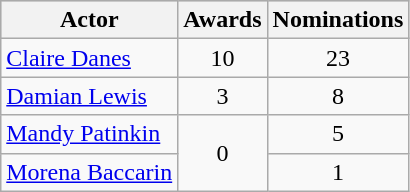<table class="wikitable" style="text-align:center">
<tr bgcolor="#CCCCCC">
<th>Actor</th>
<th>Awards</th>
<th>Nominations</th>
</tr>
<tr>
<td align="left"><a href='#'>Claire Danes</a></td>
<td>10</td>
<td>23</td>
</tr>
<tr>
<td align="left"><a href='#'>Damian Lewis</a></td>
<td>3</td>
<td>8</td>
</tr>
<tr>
<td align="left"><a href='#'>Mandy Patinkin</a></td>
<td rowspan="2">0</td>
<td>5</td>
</tr>
<tr>
<td align="left"><a href='#'>Morena Baccarin</a></td>
<td>1</td>
</tr>
</table>
